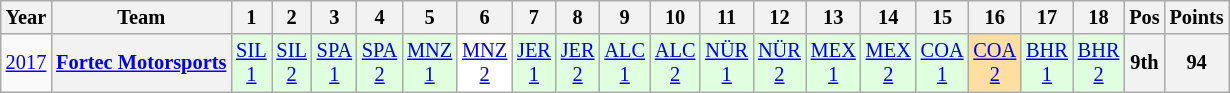<table class="wikitable" style="text-align:center; font-size:85%">
<tr>
<th>Year</th>
<th>Team</th>
<th>1</th>
<th>2</th>
<th>3</th>
<th>4</th>
<th>5</th>
<th>6</th>
<th>7</th>
<th>8</th>
<th>9</th>
<th>10</th>
<th>11</th>
<th>12</th>
<th>13</th>
<th>14</th>
<th>15</th>
<th>16</th>
<th>17</th>
<th>18</th>
<th>Pos</th>
<th>Points</th>
</tr>
<tr>
<td><a href='#'>2017</a></td>
<th nowrap><a href='#'>Fortec Motorsports</a></th>
<td style="background:#DFFFDF;"><a href='#'>SIL<br>1</a><br></td>
<td style="background:#DFFFDF;"><a href='#'>SIL<br>2</a><br></td>
<td style="background:#DFFFDF;"><a href='#'>SPA<br>1</a><br></td>
<td style="background:#DFFFDF;"><a href='#'>SPA<br>2</a><br></td>
<td style="background:#DFFFDF;"><a href='#'>MNZ<br>1</a><br></td>
<td style="background:#FFFFFF;"><a href='#'>MNZ<br>2</a><br></td>
<td style="background:#DFFFDF;"><a href='#'>JER<br>1</a><br></td>
<td style="background:#DFFFDF;"><a href='#'>JER<br>2</a><br></td>
<td style="background:#DFFFDF;"><a href='#'>ALC<br>1</a><br></td>
<td style="background:#DFFFDF;"><a href='#'>ALC<br>2</a><br></td>
<td style="background:#DFFFDF;"><a href='#'>NÜR<br>1</a><br></td>
<td style="background:#DFFFDF;"><a href='#'>NÜR<br>2</a><br></td>
<td style="background:#DFFFDF;"><a href='#'>MEX<br>1</a><br></td>
<td style="background:#DFFFDF;"><a href='#'>MEX<br>2</a><br></td>
<td style="background:#DFFFDF;"><a href='#'>COA<br>1</a><br></td>
<td style="background:#FFDF9F;"><a href='#'>COA<br>2</a><br></td>
<td style="background:#DFFFDF;"><a href='#'>BHR<br>1</a><br></td>
<td style="background:#DFFFDF;"><a href='#'>BHR<br>2</a><br></td>
<th>9th</th>
<th>94</th>
</tr>
</table>
